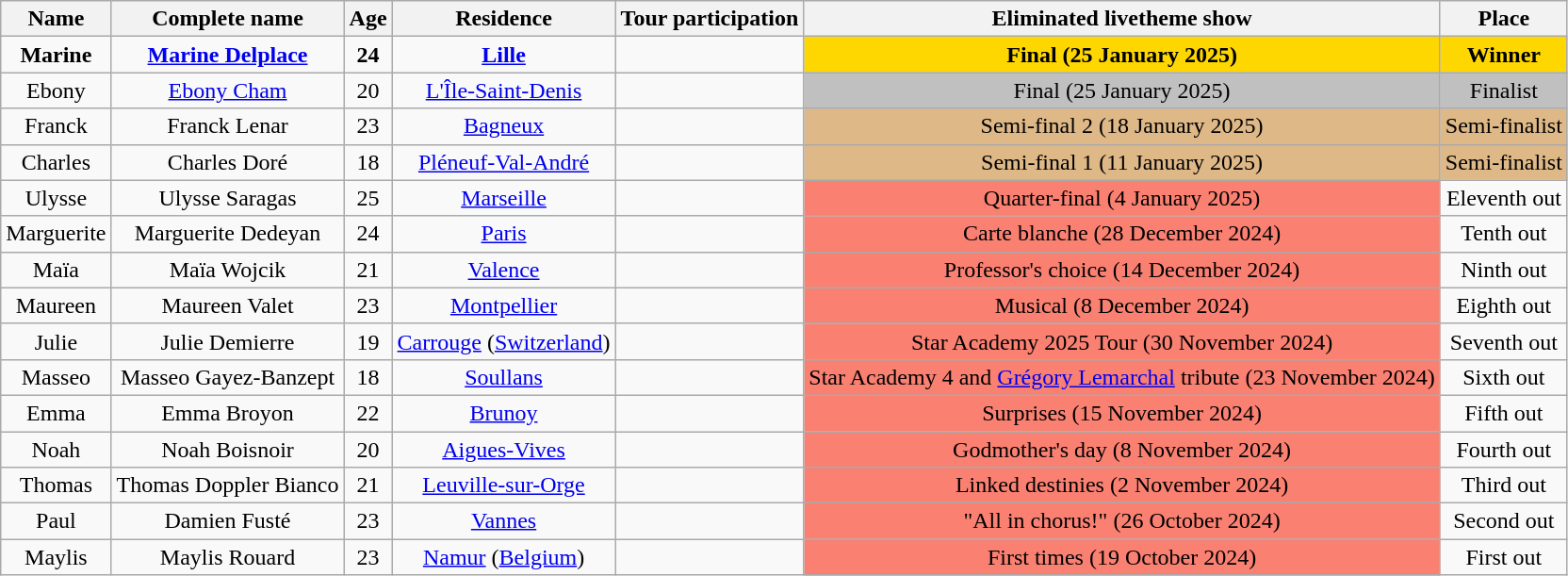<table class="wikitable sortable" style="text-align:center">
<tr>
<th>Name</th>
<th>Complete name</th>
<th>Age</th>
<th>Residence</th>
<th>Tour participation</th>
<th>Eliminated livetheme show</th>
<th>Place<br></th>
</tr>
<tr>
<td><strong>Marine</strong></td>
<td><strong><a href='#'>Marine Delplace</a></strong></td>
<td><strong>24</strong></td>
<td><strong><a href='#'>Lille</a></strong></td>
<td></td>
<td style    = "background : gold;"><strong>Final (25 January 2025)</strong></td>
<td style    = "background : gold;"><strong>Winner</strong></td>
</tr>
<tr>
<td>Ebony</td>
<td><a href='#'>Ebony Cham</a></td>
<td>20</td>
<td><a href='#'>L'Île-Saint-Denis</a></td>
<td></td>
<td style    = "background : silver;">Final (25 January 2025)</td>
<td style    = "background : silver;">Finalist</td>
</tr>
<tr>
<td>Franck</td>
<td>Franck Lenar</td>
<td>23</td>
<td><a href='#'>Bagneux</a></td>
<td></td>
<td style    = "background : BurlyWood;">Semi-final 2 (18 January 2025)</td>
<td style    = "background : BurlyWood;">Semi-finalist</td>
</tr>
<tr>
<td>Charles</td>
<td>Charles Doré</td>
<td>18</td>
<td><a href='#'>Pléneuf-Val-André</a></td>
<td></td>
<td style    = "background : BurlyWood;">Semi-final 1 (11 January 2025)</td>
<td style    = "background : BurlyWood;">Semi-finalist</td>
</tr>
<tr>
<td>Ulysse</td>
<td>Ulysse Saragas</td>
<td>25</td>
<td><a href='#'>Marseille</a></td>
<td></td>
<td style    = "background : salmon;">Quarter-final (4 January 2025)</td>
<td>Eleventh out</td>
</tr>
<tr>
<td>Marguerite</td>
<td>Marguerite Dedeyan</td>
<td>24</td>
<td><a href='#'>Paris</a></td>
<td></td>
<td style    = "background : salmon;">Carte blanche (28 December 2024)</td>
<td>Tenth out</td>
</tr>
<tr>
<td>Maïa</td>
<td>Maïa Wojcik</td>
<td>21</td>
<td><a href='#'>Valence</a></td>
<td></td>
<td style    = "background : salmon;">Professor's choice (14 December 2024)</td>
<td>Ninth out</td>
</tr>
<tr>
<td>Maureen</td>
<td>Maureen Valet</td>
<td>23</td>
<td><a href='#'>Montpellier</a></td>
<td></td>
<td style    = "background : salmon;">Musical (8 December 2024)</td>
<td>Eighth out</td>
</tr>
<tr>
<td>Julie</td>
<td>Julie Demierre</td>
<td>19</td>
<td><a href='#'>Carrouge</a> (<a href='#'>Switzerland</a>)</td>
<td></td>
<td style    = "background : salmon;">Star Academy 2025 Tour (30 November 2024)</td>
<td>Seventh out</td>
</tr>
<tr>
<td>Masseo</td>
<td>Masseo Gayez-Banzept</td>
<td>18</td>
<td><a href='#'>Soullans</a></td>
<td></td>
<td style    = "background : salmon;">Star Academy 4 and <a href='#'>Grégory Lemarchal</a> tribute (23 November 2024)</td>
<td>Sixth out</td>
</tr>
<tr>
<td>Emma</td>
<td>Emma Broyon</td>
<td>22</td>
<td><a href='#'>Brunoy</a></td>
<td></td>
<td style    = "background : salmon;">Surprises (15 November 2024)</td>
<td>Fifth out</td>
</tr>
<tr>
<td>Noah</td>
<td>Noah Boisnoir</td>
<td>20</td>
<td><a href='#'>Aigues-Vives</a></td>
<td></td>
<td style    = "background : salmon;">Godmother's day (8 November 2024)</td>
<td>Fourth out</td>
</tr>
<tr>
<td>Thomas</td>
<td>Thomas Doppler Bianco</td>
<td>21</td>
<td><a href='#'>Leuville-sur-Orge</a></td>
<td></td>
<td style    = "background : salmon;">Linked destinies (2 November 2024)</td>
<td>Third out</td>
</tr>
<tr>
<td>Paul</td>
<td>Damien Fusté</td>
<td>23</td>
<td><a href='#'>Vannes</a></td>
<td></td>
<td style    = "background : salmon;">"All in chorus!" (26 October 2024)</td>
<td>Second out</td>
</tr>
<tr>
<td>Maylis</td>
<td>Maylis Rouard</td>
<td>23</td>
<td><a href='#'>Namur</a> (<a href='#'>Belgium</a>)</td>
<td></td>
<td style    = "background : salmon;">First times (19 October 2024)</td>
<td>First out</td>
</tr>
</table>
